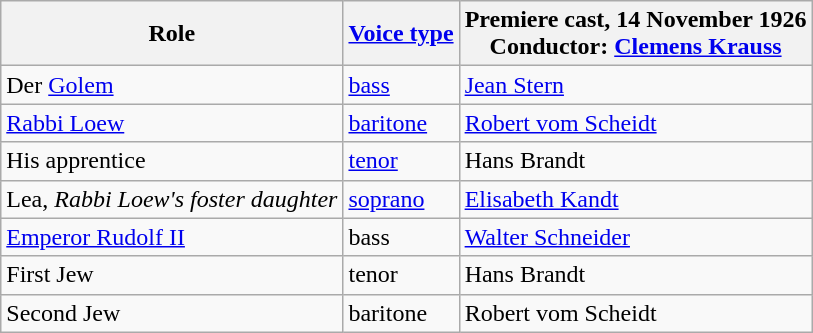<table class="wikitable">
<tr>
<th>Role</th>
<th><a href='#'>Voice type</a></th>
<th>Premiere cast, 14 November 1926<br>Conductor: <a href='#'>Clemens Krauss</a></th>
</tr>
<tr>
<td>Der <a href='#'>Golem</a></td>
<td><a href='#'>bass</a></td>
<td><a href='#'>Jean Stern</a></td>
</tr>
<tr>
<td><a href='#'>Rabbi Loew</a></td>
<td><a href='#'>baritone</a></td>
<td><a href='#'>Robert vom Scheidt</a></td>
</tr>
<tr>
<td>His apprentice</td>
<td><a href='#'>tenor</a></td>
<td>Hans Brandt</td>
</tr>
<tr>
<td>Lea, <em>Rabbi Loew's foster daughter</em></td>
<td><a href='#'>soprano</a></td>
<td><a href='#'>Elisabeth Kandt</a></td>
</tr>
<tr>
<td><a href='#'>Emperor Rudolf II</a></td>
<td>bass</td>
<td><a href='#'>Walter Schneider</a></td>
</tr>
<tr>
<td>First Jew</td>
<td>tenor</td>
<td>Hans Brandt</td>
</tr>
<tr>
<td>Second Jew</td>
<td>baritone</td>
<td>Robert vom Scheidt</td>
</tr>
</table>
